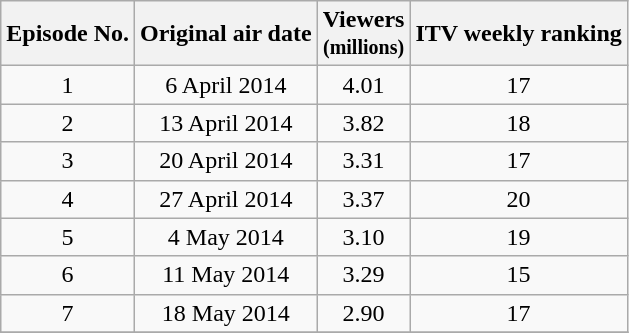<table class="wikitable" style="text-align:center;">
<tr>
<th>Episode No.</th>
<th>Original air date</th>
<th>Viewers<br><small>(millions)</small></th>
<th>ITV weekly ranking</th>
</tr>
<tr>
<td>1</td>
<td>6 April 2014</td>
<td>4.01</td>
<td>17</td>
</tr>
<tr>
<td>2</td>
<td>13 April 2014</td>
<td>3.82</td>
<td>18</td>
</tr>
<tr>
<td>3</td>
<td>20 April 2014</td>
<td>3.31</td>
<td>17</td>
</tr>
<tr>
<td>4</td>
<td>27 April 2014</td>
<td>3.37</td>
<td>20</td>
</tr>
<tr>
<td>5</td>
<td>4 May 2014</td>
<td>3.10</td>
<td>19</td>
</tr>
<tr>
<td>6</td>
<td>11 May 2014</td>
<td>3.29</td>
<td>15</td>
</tr>
<tr>
<td>7</td>
<td>18 May 2014</td>
<td>2.90</td>
<td>17</td>
</tr>
<tr>
</tr>
</table>
